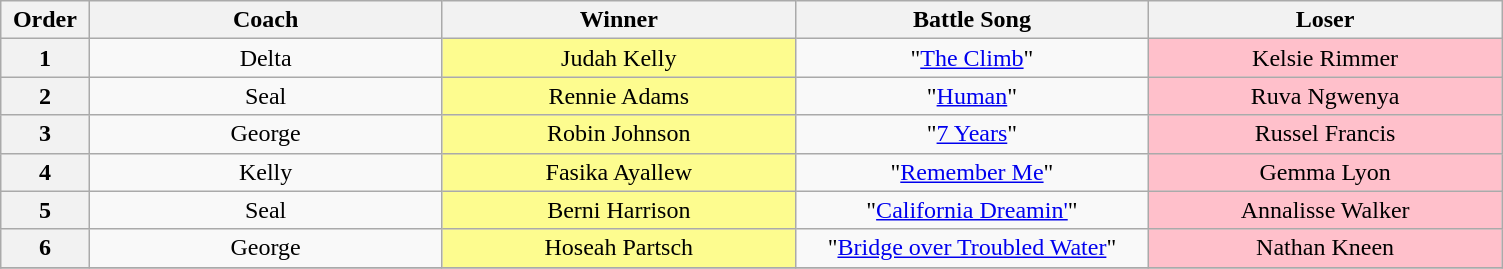<table class="wikitable sortable" style="text-align: center; width: auto;">
<tr>
<th style="width:5%;">Order</th>
<th style="width:20%;">Coach</th>
<th style="width:20%;">Winner</th>
<th style="width:20%;">Battle Song</th>
<th style="width:20%;">Loser</th>
</tr>
<tr>
<th>1</th>
<td>Delta</td>
<td bgcolor="#fdfc8f">Judah Kelly</td>
<td>"<a href='#'>The Climb</a>"</td>
<td bgcolor="pink">Kelsie Rimmer</td>
</tr>
<tr>
<th>2</th>
<td>Seal</td>
<td bgcolor="#fdfc8f">Rennie Adams</td>
<td>"<a href='#'>Human</a>"</td>
<td bgcolor="pink">Ruva Ngwenya</td>
</tr>
<tr>
<th>3</th>
<td>George</td>
<td bgcolor="#fdfc8f">Robin Johnson</td>
<td>"<a href='#'>7 Years</a>"</td>
<td bgcolor="pink">Russel Francis</td>
</tr>
<tr>
<th>4</th>
<td>Kelly</td>
<td bgcolor="#fdfc8f">Fasika Ayallew</td>
<td>"<a href='#'>Remember Me</a>"</td>
<td bgcolor="pink">Gemma Lyon</td>
</tr>
<tr>
<th>5</th>
<td>Seal</td>
<td bgcolor="#fdfc8f">Berni Harrison</td>
<td>"<a href='#'>California Dreamin'</a>"</td>
<td bgcolor="pink">Annalisse Walker</td>
</tr>
<tr>
<th>6</th>
<td>George</td>
<td bgcolor="#fdfc8f">Hoseah Partsch</td>
<td>"<a href='#'>Bridge over Troubled Water</a>"</td>
<td bgcolor="pink">Nathan Kneen</td>
</tr>
<tr>
</tr>
</table>
